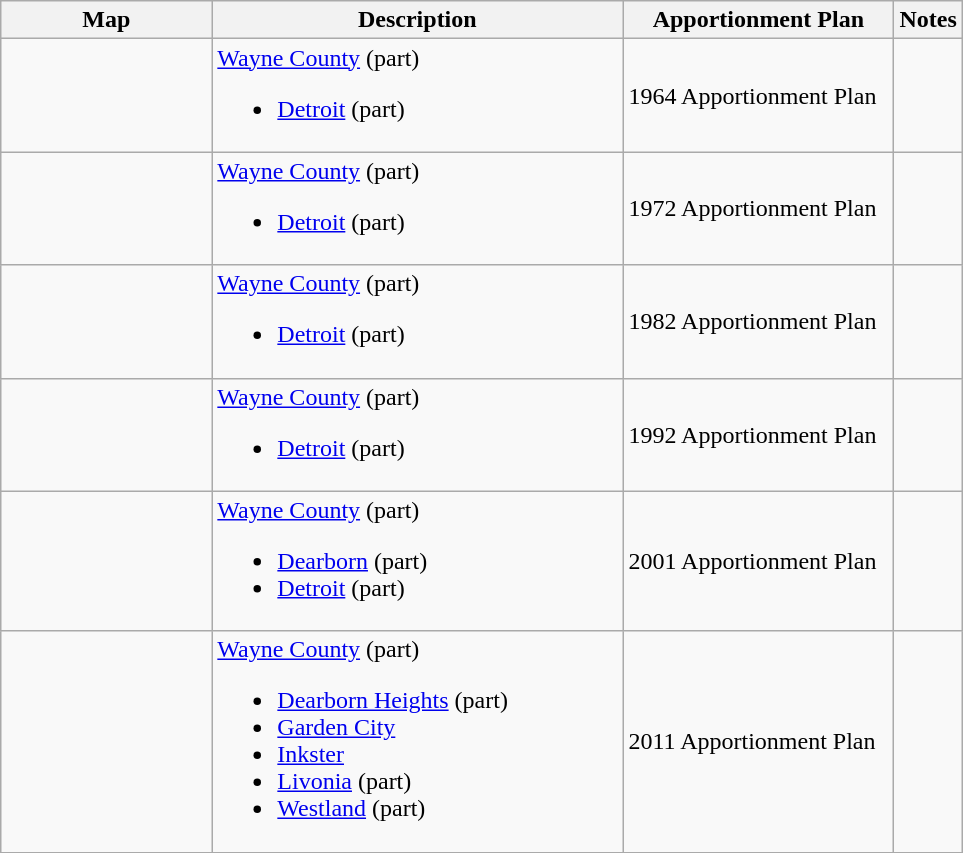<table class="wikitable sortable">
<tr>
<th style="width:100pt;">Map</th>
<th style="width:200pt;">Description</th>
<th style="width:130pt;">Apportionment Plan</th>
<th style="width:15pt;">Notes</th>
</tr>
<tr>
<td></td>
<td><a href='#'>Wayne County</a> (part)<br><ul><li><a href='#'>Detroit</a> (part)</li></ul></td>
<td>1964 Apportionment Plan</td>
<td></td>
</tr>
<tr>
<td></td>
<td><a href='#'>Wayne County</a> (part)<br><ul><li><a href='#'>Detroit</a> (part)</li></ul></td>
<td>1972 Apportionment Plan</td>
<td></td>
</tr>
<tr>
<td></td>
<td><a href='#'>Wayne County</a> (part)<br><ul><li><a href='#'>Detroit</a> (part)</li></ul></td>
<td>1982 Apportionment Plan</td>
<td></td>
</tr>
<tr>
<td></td>
<td><a href='#'>Wayne County</a> (part)<br><ul><li><a href='#'>Detroit</a> (part)</li></ul></td>
<td>1992 Apportionment Plan</td>
<td></td>
</tr>
<tr>
<td></td>
<td><a href='#'>Wayne County</a> (part)<br><ul><li><a href='#'>Dearborn</a> (part)</li><li><a href='#'>Detroit</a> (part)</li></ul></td>
<td>2001 Apportionment Plan</td>
<td></td>
</tr>
<tr>
<td></td>
<td><a href='#'>Wayne County</a> (part)<br><ul><li><a href='#'>Dearborn Heights</a> (part)</li><li><a href='#'>Garden City</a></li><li><a href='#'>Inkster</a></li><li><a href='#'>Livonia</a> (part)</li><li><a href='#'>Westland</a> (part)</li></ul></td>
<td>2011 Apportionment Plan</td>
<td></td>
</tr>
<tr>
</tr>
</table>
